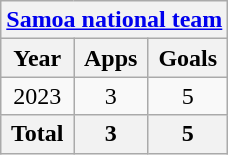<table class="wikitable" style="text-align:center">
<tr>
<th colspan=3><a href='#'>Samoa national team</a></th>
</tr>
<tr>
<th>Year</th>
<th>Apps</th>
<th>Goals</th>
</tr>
<tr>
<td>2023</td>
<td>3</td>
<td>5</td>
</tr>
<tr>
<th>Total</th>
<th>3</th>
<th>5</th>
</tr>
</table>
